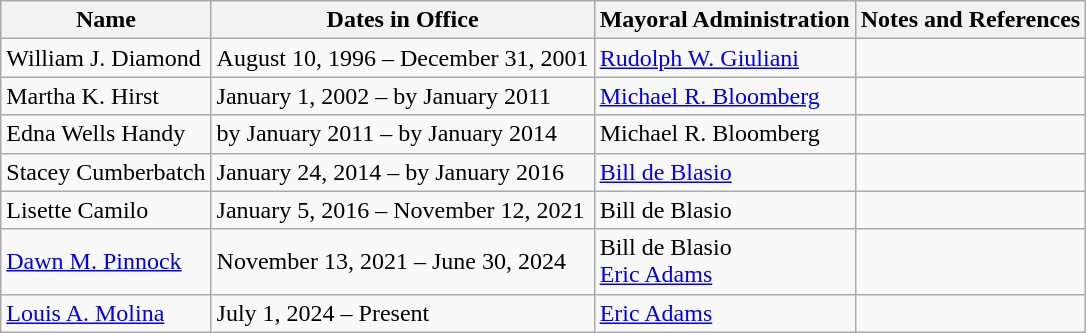<table class="wikitable">
<tr>
<th>Name</th>
<th>Dates in Office</th>
<th>Mayoral Administration</th>
<th>Notes and References</th>
</tr>
<tr>
<td>William J. Diamond</td>
<td>August 10, 1996 – December 31, 2001</td>
<td><a href='#'>Rudolph W. Giuliani</a></td>
<td></td>
</tr>
<tr>
<td>Martha K. Hirst</td>
<td>January 1, 2002 – by January 2011</td>
<td><a href='#'>Michael R. Bloomberg</a></td>
<td></td>
</tr>
<tr>
<td>Edna Wells Handy</td>
<td>by January 2011 – by January 2014</td>
<td>Michael R. Bloomberg</td>
<td></td>
</tr>
<tr>
<td>Stacey Cumberbatch</td>
<td>January 24, 2014 – by January 2016</td>
<td><a href='#'>Bill de Blasio</a></td>
<td></td>
</tr>
<tr>
<td>Lisette Camilo</td>
<td>January 5, 2016 – November 12, 2021</td>
<td>Bill de Blasio</td>
<td></td>
</tr>
<tr>
<td><a href='#'>Dawn M. Pinnock</a></td>
<td>November 13, 2021 – June 30, 2024</td>
<td>Bill de Blasio<br><a href='#'>Eric Adams</a></td>
<td></td>
</tr>
<tr>
<td><a href='#'>Louis A. Molina</a></td>
<td>July 1, 2024 – Present</td>
<td><a href='#'>Eric Adams</a></td>
<td></td>
</tr>
</table>
